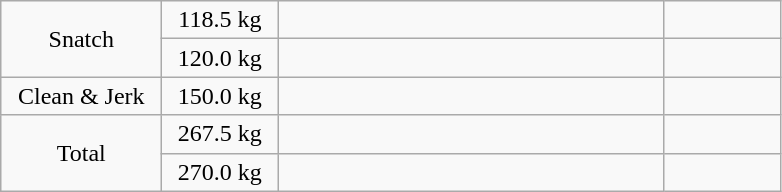<table class = "wikitable" style="text-align:center;">
<tr>
<td width=100 rowspan=2>Snatch</td>
<td width=70>118.5 kg</td>
<td width=250 align=left></td>
<td width=70></td>
</tr>
<tr>
<td>120.0 kg</td>
<td align=left></td>
<td></td>
</tr>
<tr>
<td>Clean & Jerk</td>
<td>150.0 kg</td>
<td align=left></td>
<td></td>
</tr>
<tr>
<td rowspan=2>Total</td>
<td>267.5 kg</td>
<td align=left></td>
<td></td>
</tr>
<tr>
<td>270.0 kg</td>
<td align=left></td>
<td></td>
</tr>
</table>
